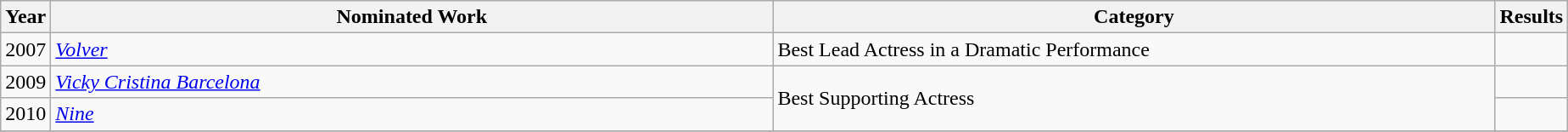<table class="wikitable">
<tr>
<th scope="col" style="width":1em;">Year</th>
<th scope="col" style="width:35em;">Nominated Work</th>
<th scope="col" style="width:35em;">Category</th>
<th scope="col" style="width:1em;">Results</th>
</tr>
<tr>
<td>2007</td>
<td><em><a href='#'>Volver</a></em></td>
<td>Best Lead Actress in a Dramatic Performance</td>
<td></td>
</tr>
<tr>
<td>2009</td>
<td><em><a href='#'>Vicky Cristina Barcelona</a></em></td>
<td rowspan="2">Best Supporting Actress</td>
<td></td>
</tr>
<tr>
<td>2010</td>
<td><em><a href='#'>Nine</a></em></td>
<td></td>
</tr>
<tr>
</tr>
</table>
